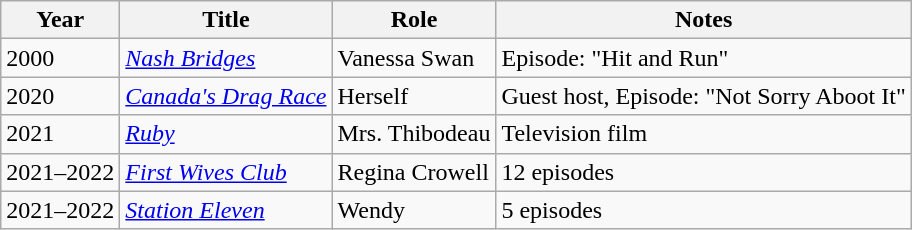<table class="wikitable sortable">
<tr>
<th>Year</th>
<th>Title</th>
<th>Role</th>
<th class="unsortable">Notes</th>
</tr>
<tr>
<td>2000</td>
<td><em><a href='#'>Nash Bridges</a></em></td>
<td>Vanessa Swan</td>
<td>Episode: "Hit and Run"</td>
</tr>
<tr>
<td>2020</td>
<td><em><a href='#'>Canada's Drag Race</a></em></td>
<td>Herself</td>
<td>Guest host, Episode: "Not Sorry Aboot It"</td>
</tr>
<tr>
<td>2021</td>
<td><em><a href='#'>Ruby</a></em></td>
<td>Mrs. Thibodeau</td>
<td>Television film</td>
</tr>
<tr>
<td>2021–2022</td>
<td><em><a href='#'>First Wives Club</a></em></td>
<td>Regina Crowell</td>
<td>12 episodes</td>
</tr>
<tr>
<td>2021–2022</td>
<td><em><a href='#'>Station Eleven</a></em></td>
<td>Wendy</td>
<td>5 episodes</td>
</tr>
</table>
